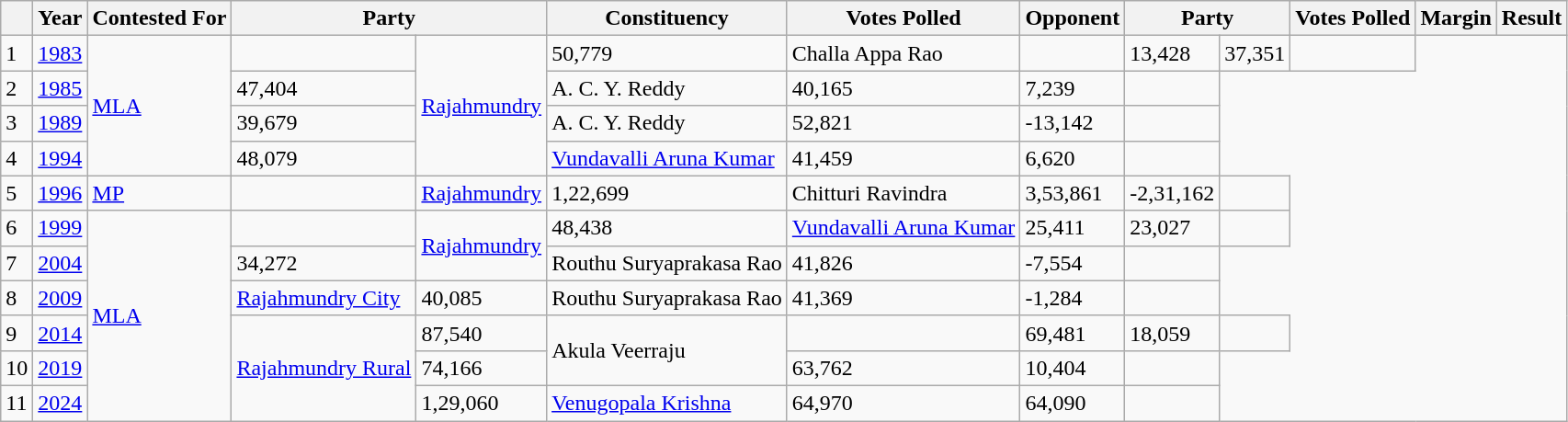<table class="wikitable">
<tr>
<th></th>
<th>Year</th>
<th>Contested For</th>
<th colspan="2">Party</th>
<th>Constituency</th>
<th>Votes Polled</th>
<th>Opponent</th>
<th colspan="2">Party</th>
<th>Votes Polled</th>
<th>Margin</th>
<th>Result</th>
</tr>
<tr>
<td>1</td>
<td><a href='#'>1983</a></td>
<td rowspan="4"><a href='#'>MLA</a></td>
<td></td>
<td rowspan="4"><a href='#'>Rajahmundry</a></td>
<td>50,779</td>
<td>Challa Appa Rao</td>
<td></td>
<td>13,428</td>
<td>37,351</td>
<td></td>
</tr>
<tr>
<td>2</td>
<td><a href='#'>1985</a></td>
<td>47,404</td>
<td>A. C. Y. Reddy</td>
<td>40,165</td>
<td>7,239</td>
<td></td>
</tr>
<tr>
<td>3</td>
<td><a href='#'>1989</a></td>
<td>39,679</td>
<td>A. C. Y. Reddy</td>
<td>52,821</td>
<td>-13,142</td>
<td></td>
</tr>
<tr>
<td>4</td>
<td><a href='#'>1994</a></td>
<td>48,079</td>
<td><a href='#'>Vundavalli Aruna Kumar</a></td>
<td>41,459</td>
<td>6,620</td>
<td></td>
</tr>
<tr>
<td>5</td>
<td><a href='#'>1996</a></td>
<td><a href='#'>MP</a></td>
<td></td>
<td><a href='#'>Rajahmundry</a></td>
<td>1,22,699</td>
<td>Chitturi Ravindra</td>
<td>3,53,861</td>
<td>-2,31,162</td>
<td></td>
</tr>
<tr>
<td>6</td>
<td><a href='#'>1999</a></td>
<td rowspan="6"><a href='#'>MLA</a></td>
<td></td>
<td rowspan="2"><a href='#'>Rajahmundry</a></td>
<td>48,438</td>
<td><a href='#'>Vundavalli Aruna Kumar</a></td>
<td>25,411</td>
<td>23,027</td>
<td></td>
</tr>
<tr>
<td>7</td>
<td><a href='#'>2004</a></td>
<td>34,272</td>
<td>Routhu Suryaprakasa Rao</td>
<td>41,826</td>
<td>-7,554</td>
<td></td>
</tr>
<tr>
<td>8</td>
<td><a href='#'>2009</a></td>
<td><a href='#'>Rajahmundry City</a></td>
<td>40,085</td>
<td>Routhu Suryaprakasa Rao</td>
<td>41,369</td>
<td>-1,284</td>
<td></td>
</tr>
<tr>
<td>9</td>
<td><a href='#'>2014</a></td>
<td rowspan=3><a href='#'>Rajahmundry Rural</a></td>
<td>87,540</td>
<td rowspan=2>Akula Veerraju</td>
<td></td>
<td>69,481</td>
<td>18,059</td>
<td></td>
</tr>
<tr>
<td>10</td>
<td><a href='#'>2019</a></td>
<td>74,166</td>
<td>63,762</td>
<td>10,404</td>
<td></td>
</tr>
<tr>
<td>11</td>
<td><a href='#'>2024</a></td>
<td>1,29,060</td>
<td><a href='#'>Venugopala Krishna</a></td>
<td>64,970</td>
<td>64,090</td>
<td></td>
</tr>
</table>
